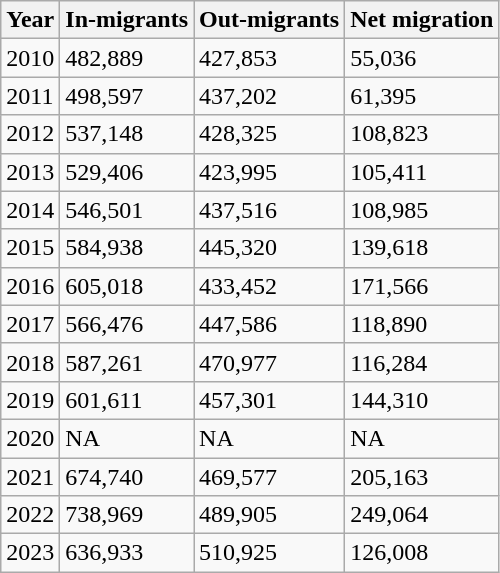<table class="wikitable sortable">
<tr>
<th>Year</th>
<th>In-migrants</th>
<th>Out-migrants</th>
<th>Net migration</th>
</tr>
<tr>
<td>2010</td>
<td>482,889</td>
<td>427,853</td>
<td>55,036</td>
</tr>
<tr>
<td>2011</td>
<td>498,597</td>
<td>437,202</td>
<td>61,395</td>
</tr>
<tr>
<td>2012</td>
<td>537,148</td>
<td>428,325</td>
<td>108,823</td>
</tr>
<tr>
<td>2013</td>
<td>529,406</td>
<td>423,995</td>
<td>105,411</td>
</tr>
<tr>
<td>2014</td>
<td>546,501</td>
<td>437,516</td>
<td>108,985</td>
</tr>
<tr>
<td>2015</td>
<td>584,938</td>
<td>445,320</td>
<td>139,618</td>
</tr>
<tr>
<td>2016</td>
<td>605,018</td>
<td>433,452</td>
<td>171,566</td>
</tr>
<tr>
<td>2017</td>
<td>566,476</td>
<td>447,586</td>
<td>118,890</td>
</tr>
<tr>
<td>2018</td>
<td>587,261</td>
<td>470,977</td>
<td>116,284</td>
</tr>
<tr>
<td>2019</td>
<td>601,611</td>
<td>457,301</td>
<td>144,310</td>
</tr>
<tr>
<td>2020</td>
<td>NA</td>
<td>NA</td>
<td>NA</td>
</tr>
<tr>
<td>2021</td>
<td>674,740</td>
<td>469,577</td>
<td>205,163</td>
</tr>
<tr>
<td>2022</td>
<td>738,969</td>
<td>489,905</td>
<td>249,064</td>
</tr>
<tr>
<td>2023</td>
<td>636,933</td>
<td>510,925</td>
<td>126,008</td>
</tr>
</table>
